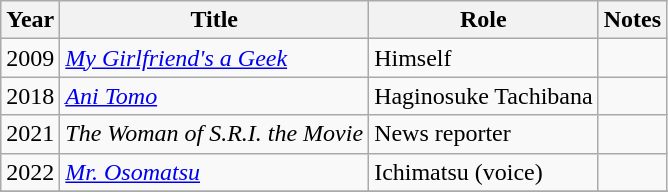<table class="wikitable">
<tr>
<th>Year</th>
<th>Title</th>
<th>Role</th>
<th>Notes</th>
</tr>
<tr>
<td>2009</td>
<td><em><a href='#'>My Girlfriend's a Geek</a></em></td>
<td>Himself</td>
<td></td>
</tr>
<tr>
<td>2018</td>
<td><em><a href='#'>Ani Tomo</a></em></td>
<td>Haginosuke Tachibana</td>
<td></td>
</tr>
<tr>
<td>2021</td>
<td><em>The Woman of S.R.I. the Movie</em></td>
<td>News reporter</td>
<td></td>
</tr>
<tr>
<td>2022</td>
<td><em><a href='#'>Mr. Osomatsu</a></em></td>
<td>Ichimatsu (voice)</td>
<td></td>
</tr>
<tr>
</tr>
</table>
